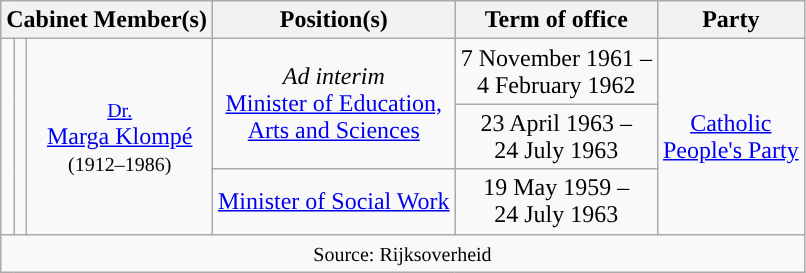<table class="wikitable" style="text-align:center">
<tr>
<th colspan=3>Cabinet Member(s)</th>
<th>Position(s)</th>
<th>Term of office</th>
<th>Party</th>
</tr>
<tr>
<td rowspan=3 style="background:"></td>
<td rowspan=3></td>
<td rowspan=3><small><a href='#'>Dr.</a></small> <br> <a href='#'>Marga Klompé</a> <br> <small>(1912–1986)</small></td>
<td rowspan=2><em>Ad interim</em> <br> <a href='#'>Minister of Education, <br> Arts and Sciences</a></td>
<td>7 November 1961 – <br> 4 February 1962</td>
<td rowspan=3><a href='#'>Catholic <br> People's Party</a></td>
</tr>
<tr>
<td>23 April 1963 – <br> 24 July 1963</td>
</tr>
<tr>
<td><a href='#'>Minister of Social Work</a></td>
<td>19 May 1959 – <br> 24 July 1963</td>
</tr>
<tr>
<td colspan=7><small>Source:   Rijksoverheid</small></td>
</tr>
</table>
